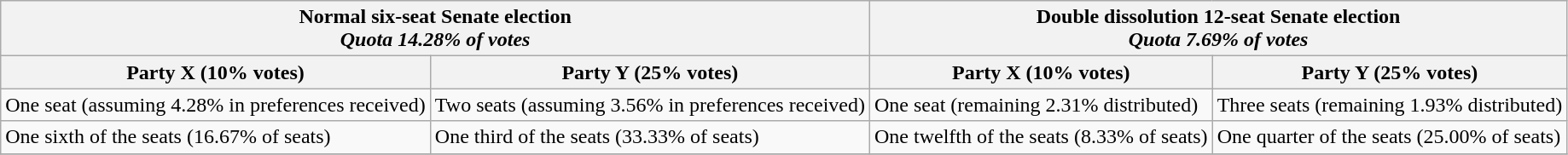<table class="wikitable">
<tr>
<th colspan=2>Normal six-seat Senate election<br><em>Quota 14.28% of votes</em></th>
<th colspan=2>Double dissolution 12-seat Senate election<br><em>Quota 7.69% of votes</em></th>
</tr>
<tr>
<th>Party X (10% votes)</th>
<th>Party Y  (25% votes)</th>
<th>Party X (10% votes)</th>
<th>Party Y  (25% votes)</th>
</tr>
<tr>
<td>One seat (assuming 4.28% in preferences received)</td>
<td>Two seats (assuming 3.56% in preferences received)</td>
<td>One seat (remaining 2.31% distributed)</td>
<td>Three seats (remaining 1.93% distributed)</td>
</tr>
<tr>
<td>One sixth of the seats (16.67% of seats)</td>
<td>One third of the seats (33.33% of seats)</td>
<td>One twelfth of the seats (8.33% of seats)</td>
<td>One quarter of the seats (25.00% of seats)</td>
</tr>
<tr>
</tr>
</table>
